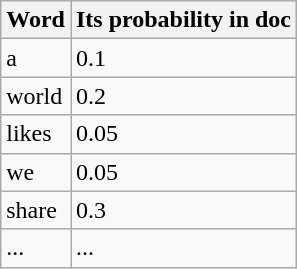<table class="wikitable">
<tr>
<th>Word</th>
<th>Its probability in doc</th>
</tr>
<tr>
<td>a</td>
<td>0.1</td>
</tr>
<tr>
<td>world</td>
<td>0.2</td>
</tr>
<tr>
<td>likes</td>
<td>0.05</td>
</tr>
<tr>
<td>we</td>
<td>0.05</td>
</tr>
<tr>
<td>share</td>
<td>0.3</td>
</tr>
<tr>
<td>...</td>
<td>...</td>
</tr>
</table>
